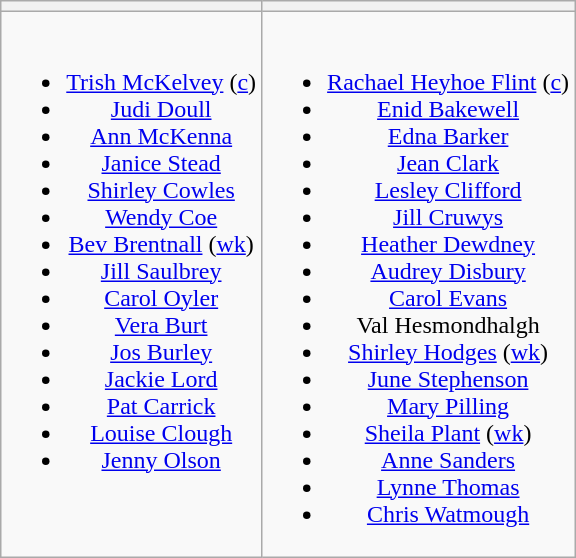<table class="wikitable" style="text-align:center">
<tr>
<th></th>
<th></th>
</tr>
<tr style="vertical-align:top">
<td><br><ul><li><a href='#'>Trish McKelvey</a> (<a href='#'>c</a>)</li><li><a href='#'>Judi Doull</a></li><li><a href='#'>Ann McKenna</a></li><li><a href='#'>Janice Stead</a></li><li><a href='#'>Shirley Cowles</a></li><li><a href='#'>Wendy Coe</a></li><li><a href='#'>Bev Brentnall</a> (<a href='#'>wk</a>)</li><li><a href='#'>Jill Saulbrey</a></li><li><a href='#'>Carol Oyler</a></li><li><a href='#'>Vera Burt</a></li><li><a href='#'>Jos Burley</a></li><li><a href='#'>Jackie Lord</a></li><li><a href='#'>Pat Carrick</a></li><li><a href='#'>Louise Clough</a></li><li><a href='#'>Jenny Olson</a></li></ul></td>
<td><br><ul><li><a href='#'>Rachael Heyhoe Flint</a> (<a href='#'>c</a>)</li><li><a href='#'>Enid Bakewell</a></li><li><a href='#'>Edna Barker</a></li><li><a href='#'>Jean Clark</a></li><li><a href='#'>Lesley Clifford</a></li><li><a href='#'>Jill Cruwys</a></li><li><a href='#'>Heather Dewdney</a></li><li><a href='#'>Audrey Disbury</a></li><li><a href='#'>Carol Evans</a></li><li>Val Hesmondhalgh</li><li><a href='#'>Shirley Hodges</a> (<a href='#'>wk</a>)</li><li><a href='#'>June Stephenson</a></li><li><a href='#'>Mary Pilling</a></li><li><a href='#'>Sheila Plant</a> (<a href='#'>wk</a>)</li><li><a href='#'>Anne Sanders</a></li><li><a href='#'>Lynne Thomas</a></li><li><a href='#'>Chris Watmough</a></li></ul></td>
</tr>
</table>
